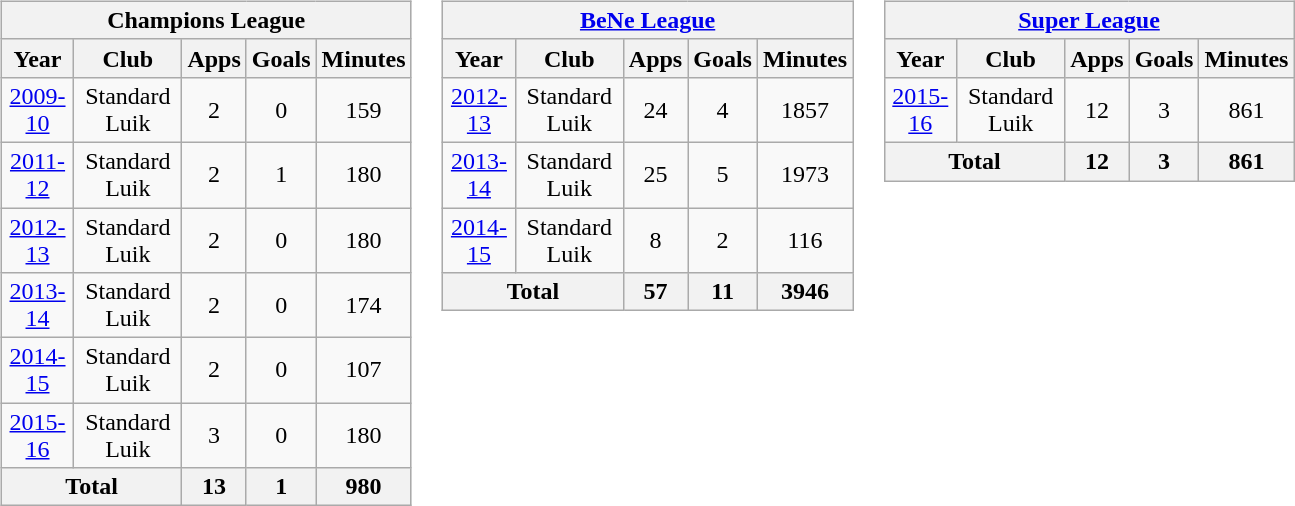<table width=70%>
<tr>
<td width="33%" align="left" valign="top"><br><table class=wikitable style="text-align:center">
<tr>
<th colspan="5">Champions League</th>
</tr>
<tr>
<th>Year</th>
<th>Club</th>
<th>Apps</th>
<th>Goals</th>
<th>Minutes</th>
</tr>
<tr>
<td><a href='#'>2009-10</a></td>
<td>Standard Luik</td>
<td>2</td>
<td>0</td>
<td>159</td>
</tr>
<tr>
<td><a href='#'>2011-12</a></td>
<td>Standard Luik</td>
<td>2</td>
<td>1</td>
<td>180</td>
</tr>
<tr>
<td><a href='#'>2012-13</a></td>
<td>Standard Luik</td>
<td>2</td>
<td>0</td>
<td>180</td>
</tr>
<tr>
<td><a href='#'>2013-14</a></td>
<td>Standard Luik</td>
<td>2</td>
<td>0</td>
<td>174</td>
</tr>
<tr>
<td><a href='#'>2014-15</a></td>
<td>Standard Luik</td>
<td>2</td>
<td>0</td>
<td>107</td>
</tr>
<tr>
<td><a href='#'>2015-16</a></td>
<td>Standard Luik</td>
<td>3</td>
<td>0</td>
<td>180</td>
</tr>
<tr>
<th colspan="2">Total</th>
<th>13</th>
<th>1</th>
<th>980</th>
</tr>
</table>
</td>
<td width="33%" align="left" valign="top"><br><table class=wikitable style="text-align:center">
<tr>
<th colspan="5"><a href='#'>BeNe League</a></th>
</tr>
<tr>
<th>Year</th>
<th>Club</th>
<th>Apps</th>
<th>Goals</th>
<th>Minutes</th>
</tr>
<tr>
<td><a href='#'>2012-13</a></td>
<td>Standard Luik</td>
<td>24</td>
<td>4</td>
<td>1857</td>
</tr>
<tr>
<td><a href='#'>2013-14</a></td>
<td>Standard Luik</td>
<td>25</td>
<td>5</td>
<td>1973</td>
</tr>
<tr>
<td><a href='#'>2014-15</a></td>
<td>Standard Luik</td>
<td>8</td>
<td>2</td>
<td>116</td>
</tr>
<tr>
<th colspan="2">Total</th>
<th>57</th>
<th>11</th>
<th>3946</th>
</tr>
</table>
</td>
<td width="33%" align="left" valign="top"><br><table class="wikitable" style="text-align:center">
<tr>
<th colspan="5"><a href='#'>Super League</a></th>
</tr>
<tr>
<th>Year</th>
<th>Club</th>
<th>Apps</th>
<th>Goals</th>
<th>Minutes</th>
</tr>
<tr>
<td><a href='#'>2015-16</a></td>
<td>Standard Luik</td>
<td>12</td>
<td>3</td>
<td>861</td>
</tr>
<tr>
<th colspan="2">Total</th>
<th>12</th>
<th>3</th>
<th>861</th>
</tr>
</table>
</td>
</tr>
</table>
